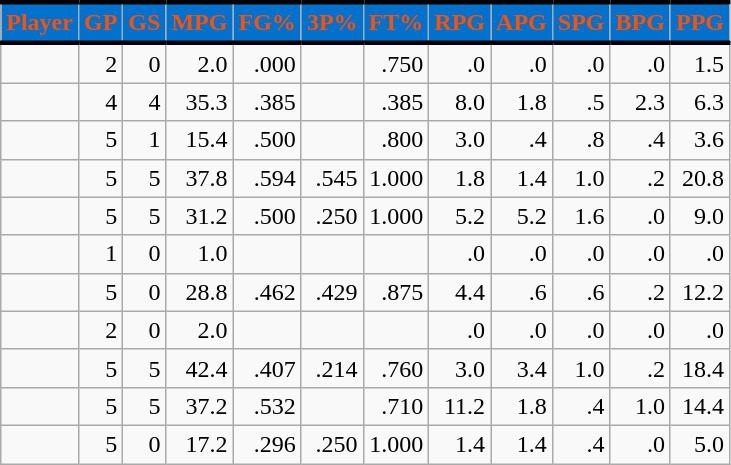<table class="wikitable sortable" style="text-align:right;">
<tr>
<th style="background:#0072CE; color:#FE5000; border-top:#010101 3px solid; border-bottom:#010101 3px solid;">Player</th>
<th style="background:#0072CE; color:#FE5000; border-top:#010101 3px solid; border-bottom:#010101 3px solid;">GP</th>
<th style="background:#0072CE; color:#FE5000; border-top:#010101 3px solid; border-bottom:#010101 3px solid;">GS</th>
<th style="background:#0072CE; color:#FE5000; border-top:#010101 3px solid; border-bottom:#010101 3px solid;">MPG</th>
<th style="background:#0072CE; color:#FE5000; border-top:#010101 3px solid; border-bottom:#010101 3px solid;">FG%</th>
<th style="background:#0072CE; color:#FE5000; border-top:#010101 3px solid; border-bottom:#010101 3px solid;">3P%</th>
<th style="background:#0072CE; color:#FE5000; border-top:#010101 3px solid; border-bottom:#010101 3px solid;">FT%</th>
<th style="background:#0072CE; color:#FE5000; border-top:#010101 3px solid; border-bottom:#010101 3px solid;">RPG</th>
<th style="background:#0072CE; color:#FE5000; border-top:#010101 3px solid; border-bottom:#010101 3px solid;">APG</th>
<th style="background:#0072CE; color:#FE5000; border-top:#010101 3px solid; border-bottom:#010101 3px solid;">SPG</th>
<th style="background:#0072CE; color:#FE5000; border-top:#010101 3px solid; border-bottom:#010101 3px solid;">BPG</th>
<th style="background:#0072CE; color:#FE5000; border-top:#010101 3px solid; border-bottom:#010101 3px solid;">PPG</th>
</tr>
<tr>
<td style="text-align:left;"></td>
<td>2</td>
<td>0</td>
<td>2.0</td>
<td>.000</td>
<td></td>
<td>.750</td>
<td>.0</td>
<td>.0</td>
<td>.0</td>
<td>.0</td>
<td>1.5</td>
</tr>
<tr>
<td style="text-align:left;"></td>
<td>4</td>
<td>4</td>
<td>35.3</td>
<td>.385</td>
<td></td>
<td>.385</td>
<td>8.0</td>
<td>1.8</td>
<td>.5</td>
<td>2.3</td>
<td>6.3</td>
</tr>
<tr>
<td style="text-align:left;"></td>
<td>5</td>
<td>1</td>
<td>15.4</td>
<td>.500</td>
<td></td>
<td>.800</td>
<td>3.0</td>
<td>.4</td>
<td>.8</td>
<td>.4</td>
<td>3.6</td>
</tr>
<tr>
<td style="text-align:left;"></td>
<td>5</td>
<td>5</td>
<td>37.8</td>
<td>.594</td>
<td>.545</td>
<td>1.000</td>
<td>1.8</td>
<td>1.4</td>
<td>1.0</td>
<td>.2</td>
<td>20.8</td>
</tr>
<tr>
<td style="text-align:left;"></td>
<td>5</td>
<td>5</td>
<td>31.2</td>
<td>.500</td>
<td>.250</td>
<td>1.000</td>
<td>5.2</td>
<td>5.2</td>
<td>1.6</td>
<td>.0</td>
<td>9.0</td>
</tr>
<tr>
<td style="text-align:left;"></td>
<td>1</td>
<td>0</td>
<td>1.0</td>
<td></td>
<td></td>
<td></td>
<td>.0</td>
<td>.0</td>
<td>.0</td>
<td>.0</td>
<td>.0</td>
</tr>
<tr>
<td style="text-align:left;"></td>
<td>5</td>
<td>0</td>
<td>28.8</td>
<td>.462</td>
<td>.429</td>
<td>.875</td>
<td>4.4</td>
<td>.6</td>
<td>.6</td>
<td>.2</td>
<td>12.2</td>
</tr>
<tr>
<td style="text-align:left;"></td>
<td>2</td>
<td>0</td>
<td>2.0</td>
<td></td>
<td></td>
<td></td>
<td>.0</td>
<td>.0</td>
<td>.0</td>
<td>.0</td>
<td>.0</td>
</tr>
<tr>
<td style="text-align:left;"></td>
<td>5</td>
<td>5</td>
<td>42.4</td>
<td>.407</td>
<td>.214</td>
<td>.760</td>
<td>3.0</td>
<td>3.4</td>
<td>1.0</td>
<td>.2</td>
<td>18.4</td>
</tr>
<tr>
<td style="text-align:left;"></td>
<td>5</td>
<td>5</td>
<td>37.2</td>
<td>.532</td>
<td></td>
<td>.710</td>
<td>11.2</td>
<td>1.8</td>
<td>.4</td>
<td>1.0</td>
<td>14.4</td>
</tr>
<tr>
<td style="text-align:left;"></td>
<td>5</td>
<td>0</td>
<td>17.2</td>
<td>.296</td>
<td>.250</td>
<td>1.000</td>
<td>1.4</td>
<td>1.4</td>
<td>.4</td>
<td>.0</td>
<td>5.0</td>
</tr>
</table>
